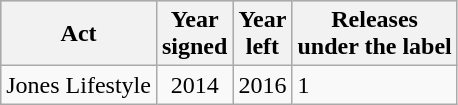<table class="wikitable">
<tr style="background:#ccc;">
<th>Act</th>
<th>Year<br>signed</th>
<th>Year<br>left</th>
<th>Releases <br>under the label</th>
</tr>
<tr>
<td>Jones Lifestyle</td>
<td style="text-align:center;">2014</td>
<td style="text-align:center;">2016</td>
<td>1</td>
</tr>
</table>
